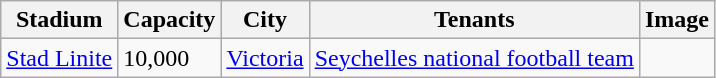<table class="wikitable sortable">
<tr>
<th>Stadium</th>
<th>Capacity</th>
<th>City</th>
<th>Tenants</th>
<th>Image</th>
</tr>
<tr>
<td><a href='#'>Stad Linite</a></td>
<td>10,000</td>
<td><a href='#'>Victoria</a></td>
<td><a href='#'>Seychelles national football team</a></td>
<td></td>
</tr>
</table>
